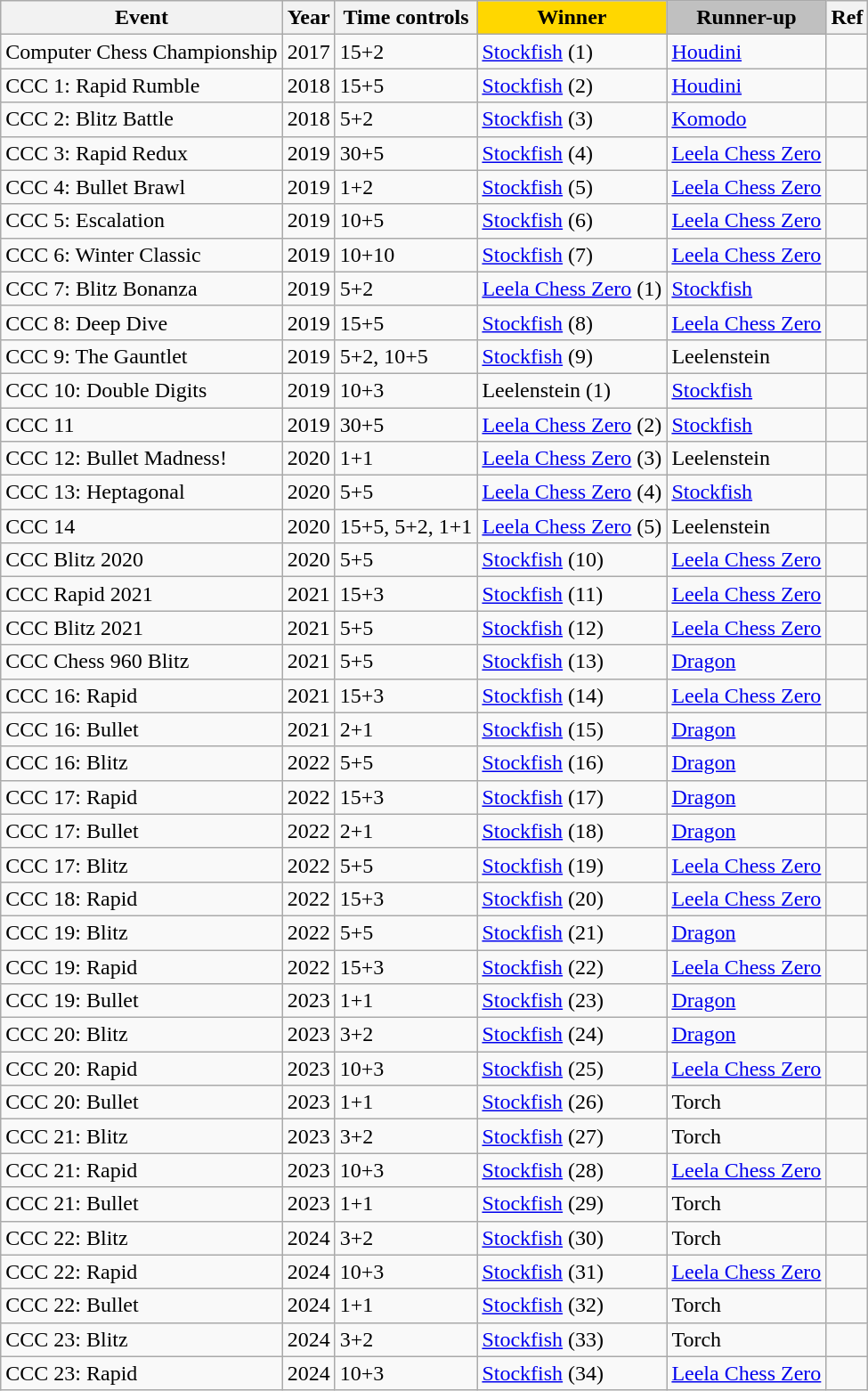<table class="wikitable">
<tr>
<th>Event</th>
<th>Year</th>
<th>Time controls</th>
<th style="background-color:gold;">Winner</th>
<th style="background-color:silver;">Runner-up</th>
<th>Ref</th>
</tr>
<tr>
<td>Computer Chess Championship</td>
<td>2017</td>
<td>15+2</td>
<td><a href='#'>Stockfish</a> (1)</td>
<td><a href='#'>Houdini</a></td>
<td></td>
</tr>
<tr>
<td>CCC 1: Rapid Rumble</td>
<td>2018</td>
<td>15+5</td>
<td><a href='#'>Stockfish</a> (2)</td>
<td><a href='#'>Houdini</a></td>
<td></td>
</tr>
<tr>
<td>CCC 2: Blitz Battle</td>
<td>2018</td>
<td>5+2</td>
<td><a href='#'>Stockfish</a> (3)</td>
<td><a href='#'>Komodo</a></td>
<td></td>
</tr>
<tr>
<td>CCC 3: Rapid Redux</td>
<td>2019</td>
<td>30+5</td>
<td><a href='#'>Stockfish</a> (4)</td>
<td><a href='#'>Leela Chess Zero</a></td>
<td></td>
</tr>
<tr>
<td>CCC 4: Bullet Brawl</td>
<td>2019</td>
<td>1+2</td>
<td><a href='#'>Stockfish</a> (5)</td>
<td><a href='#'>Leela Chess Zero</a></td>
<td></td>
</tr>
<tr>
<td>CCC 5: Escalation</td>
<td>2019</td>
<td>10+5</td>
<td><a href='#'>Stockfish</a> (6)</td>
<td><a href='#'>Leela Chess Zero</a></td>
<td></td>
</tr>
<tr>
<td>CCC 6: Winter Classic</td>
<td>2019</td>
<td>10+10</td>
<td><a href='#'>Stockfish</a> (7)</td>
<td><a href='#'>Leela Chess Zero</a></td>
<td></td>
</tr>
<tr>
<td>CCC 7: Blitz Bonanza</td>
<td>2019</td>
<td>5+2</td>
<td><a href='#'>Leela Chess Zero</a> (1)</td>
<td><a href='#'>Stockfish</a></td>
<td></td>
</tr>
<tr>
<td>CCC 8: Deep Dive</td>
<td>2019</td>
<td>15+5</td>
<td><a href='#'>Stockfish</a> (8)</td>
<td><a href='#'>Leela Chess Zero</a></td>
<td></td>
</tr>
<tr>
<td>CCC 9: The Gauntlet</td>
<td>2019</td>
<td>5+2, 10+5</td>
<td><a href='#'>Stockfish</a> (9)</td>
<td>Leelenstein</td>
<td></td>
</tr>
<tr>
<td>CCC 10: Double Digits</td>
<td>2019</td>
<td>10+3</td>
<td>Leelenstein (1)</td>
<td><a href='#'>Stockfish</a></td>
<td></td>
</tr>
<tr>
<td>CCC 11</td>
<td>2019</td>
<td>30+5</td>
<td><a href='#'>Leela Chess Zero</a> (2)</td>
<td><a href='#'>Stockfish</a></td>
<td></td>
</tr>
<tr>
<td>CCC 12: Bullet Madness!</td>
<td>2020</td>
<td>1+1</td>
<td><a href='#'>Leela Chess Zero</a> (3)</td>
<td>Leelenstein</td>
<td></td>
</tr>
<tr>
<td>CCC 13: Heptagonal</td>
<td>2020</td>
<td>5+5</td>
<td><a href='#'>Leela Chess Zero</a> (4)</td>
<td><a href='#'>Stockfish</a></td>
<td></td>
</tr>
<tr>
<td>CCC 14</td>
<td>2020</td>
<td>15+5, 5+2, 1+1</td>
<td><a href='#'>Leela Chess Zero</a> (5)</td>
<td>Leelenstein</td>
<td></td>
</tr>
<tr>
<td>CCC Blitz 2020</td>
<td>2020</td>
<td>5+5</td>
<td><a href='#'>Stockfish</a> (10)</td>
<td><a href='#'>Leela Chess Zero</a></td>
<td></td>
</tr>
<tr>
<td>CCC Rapid 2021</td>
<td>2021</td>
<td>15+3</td>
<td><a href='#'>Stockfish</a> (11)</td>
<td><a href='#'>Leela Chess Zero</a></td>
<td></td>
</tr>
<tr>
<td>CCC Blitz 2021</td>
<td>2021</td>
<td>5+5</td>
<td><a href='#'>Stockfish</a> (12)</td>
<td><a href='#'>Leela Chess Zero</a></td>
<td></td>
</tr>
<tr>
<td>CCC Chess 960 Blitz</td>
<td>2021</td>
<td>5+5</td>
<td><a href='#'>Stockfish</a> (13)</td>
<td><a href='#'>Dragon</a></td>
<td></td>
</tr>
<tr>
<td>CCC 16: Rapid</td>
<td>2021</td>
<td>15+3</td>
<td><a href='#'>Stockfish</a> (14)</td>
<td><a href='#'>Leela Chess Zero</a></td>
<td></td>
</tr>
<tr>
<td>CCC 16: Bullet</td>
<td>2021</td>
<td>2+1</td>
<td><a href='#'>Stockfish</a> (15)</td>
<td><a href='#'>Dragon</a></td>
<td></td>
</tr>
<tr>
<td>CCC 16: Blitz</td>
<td>2022</td>
<td>5+5</td>
<td><a href='#'>Stockfish</a> (16)</td>
<td><a href='#'>Dragon</a></td>
<td></td>
</tr>
<tr>
<td>CCC 17: Rapid</td>
<td>2022</td>
<td>15+3</td>
<td><a href='#'>Stockfish</a> (17)</td>
<td><a href='#'>Dragon</a></td>
<td></td>
</tr>
<tr>
<td>CCC 17: Bullet</td>
<td>2022</td>
<td>2+1</td>
<td><a href='#'>Stockfish</a> (18)</td>
<td><a href='#'>Dragon</a></td>
<td></td>
</tr>
<tr>
<td>CCC 17: Blitz</td>
<td>2022</td>
<td>5+5</td>
<td><a href='#'>Stockfish</a> (19)</td>
<td><a href='#'>Leela Chess Zero</a></td>
<td></td>
</tr>
<tr>
<td>CCC 18: Rapid</td>
<td>2022</td>
<td>15+3</td>
<td><a href='#'>Stockfish</a> (20)</td>
<td><a href='#'>Leela Chess Zero</a></td>
<td></td>
</tr>
<tr>
<td>CCC 19: Blitz</td>
<td>2022</td>
<td>5+5</td>
<td><a href='#'>Stockfish</a> (21)</td>
<td><a href='#'>Dragon</a></td>
<td></td>
</tr>
<tr>
<td>CCC 19: Rapid</td>
<td>2022</td>
<td>15+3</td>
<td><a href='#'>Stockfish</a> (22)</td>
<td><a href='#'>Leela Chess Zero</a></td>
<td></td>
</tr>
<tr>
<td>CCC 19: Bullet</td>
<td>2023</td>
<td>1+1</td>
<td><a href='#'>Stockfish</a> (23)</td>
<td><a href='#'>Dragon</a></td>
<td></td>
</tr>
<tr>
<td>CCC 20: Blitz</td>
<td>2023</td>
<td>3+2</td>
<td><a href='#'>Stockfish</a> (24)</td>
<td><a href='#'>Dragon</a></td>
<td></td>
</tr>
<tr>
<td>CCC 20: Rapid</td>
<td>2023</td>
<td>10+3</td>
<td><a href='#'>Stockfish</a> (25)</td>
<td><a href='#'>Leela Chess Zero</a></td>
<td></td>
</tr>
<tr>
<td>CCC 20: Bullet</td>
<td>2023</td>
<td>1+1</td>
<td><a href='#'>Stockfish</a> (26)</td>
<td>Torch</td>
<td></td>
</tr>
<tr>
<td>CCC 21: Blitz</td>
<td>2023</td>
<td>3+2</td>
<td><a href='#'>Stockfish</a> (27)</td>
<td>Torch</td>
<td></td>
</tr>
<tr>
<td>CCC 21: Rapid</td>
<td>2023</td>
<td>10+3</td>
<td><a href='#'>Stockfish</a> (28)</td>
<td><a href='#'>Leela Chess Zero</a></td>
<td></td>
</tr>
<tr>
<td>CCC 21: Bullet</td>
<td>2023</td>
<td>1+1</td>
<td><a href='#'>Stockfish</a> (29)</td>
<td>Torch</td>
<td></td>
</tr>
<tr>
<td>CCC 22: Blitz</td>
<td>2024</td>
<td>3+2</td>
<td><a href='#'>Stockfish</a> (30)</td>
<td>Torch</td>
<td></td>
</tr>
<tr>
<td>CCC 22: Rapid</td>
<td>2024</td>
<td>10+3</td>
<td><a href='#'>Stockfish</a> (31)</td>
<td><a href='#'>Leela Chess Zero</a></td>
<td></td>
</tr>
<tr>
<td>CCC 22: Bullet</td>
<td>2024</td>
<td>1+1</td>
<td><a href='#'>Stockfish</a> (32)</td>
<td>Torch</td>
<td></td>
</tr>
<tr>
<td>CCC 23: Blitz</td>
<td>2024</td>
<td>3+2</td>
<td><a href='#'>Stockfish</a> (33)</td>
<td>Torch</td>
<td></td>
</tr>
<tr>
<td>CCC 23: Rapid</td>
<td>2024</td>
<td>10+3</td>
<td><a href='#'>Stockfish</a> (34)</td>
<td><a href='#'>Leela Chess Zero</a></td>
<td></td>
</tr>
</table>
